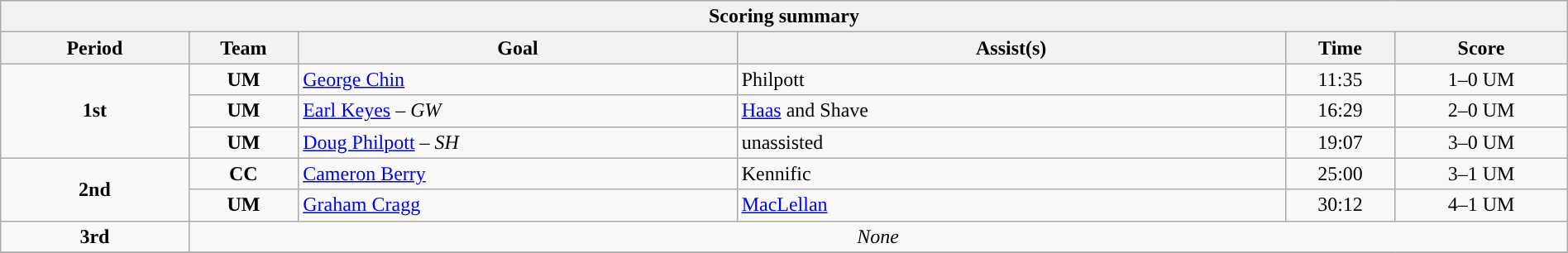<table style="width:100%;" class="wikitable">
<tr>
<th colspan=6>Scoring summary</th>
</tr>
<tr>
<th style="width:12%;">Period</th>
<th style="width:7%;">Team</th>
<th style="width:28%;">Goal</th>
<th style="width:35%;">Assist(s)</th>
<th style="width:7%;">Time</th>
<th style="width:11%;">Score</th>
</tr>
<tr>
<td style="text-align:center;" rowspan="3"><strong>1st</strong></td>
<td align=center><strong>UM</strong></td>
<td><a href='#'>George Chin</a></td>
<td>Philpott</td>
<td align=center>11:35</td>
<td align=center>1–0 UM</td>
</tr>
<tr>
<td align=center><strong>UM</strong></td>
<td><a href='#'>Earl Keyes</a> – <em>GW</em></td>
<td><a href='#'>Haas</a> and Shave</td>
<td align=center>16:29</td>
<td align=center>2–0 UM</td>
</tr>
<tr>
<td align=center><strong>UM</strong></td>
<td><a href='#'>Doug Philpott</a> – <em>SH</em></td>
<td>unassisted</td>
<td align=center>19:07</td>
<td align=center>3–0 UM</td>
</tr>
<tr>
<td style="text-align:center;" rowspan="2"><strong>2nd</strong></td>
<td align=center><strong>CC</strong></td>
<td><a href='#'>Cameron Berry</a></td>
<td>Kennific</td>
<td align=center>25:00</td>
<td align=center>3–1 UM</td>
</tr>
<tr>
<td align=center><strong>UM</strong></td>
<td><a href='#'>Graham Cragg</a></td>
<td><a href='#'>MacLellan</a></td>
<td align=center>30:12</td>
<td align=center>4–1 UM</td>
</tr>
<tr>
<td style="text-align:center;" rowspan="1"><strong>3rd</strong></td>
<td style="text-align:center;" colspan="5"><em>None</em></td>
</tr>
<tr>
</tr>
</table>
